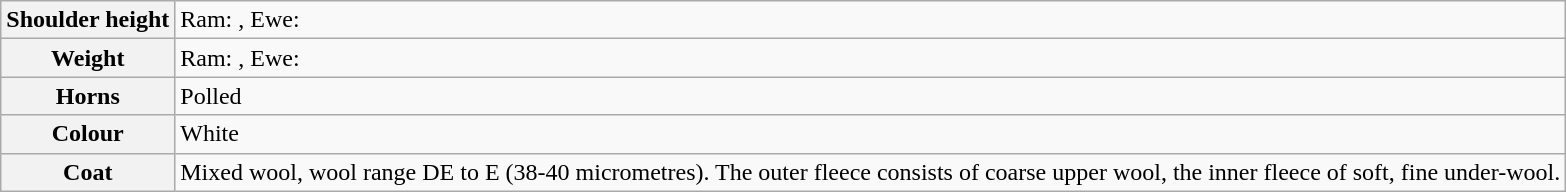<table class="wikitable">
<tr>
<th bgcolor="lavender">Shoulder height</th>
<td>Ram: , Ewe: </td>
</tr>
<tr>
<th bgcolor="lavender">Weight</th>
<td>Ram: , Ewe: </td>
</tr>
<tr>
<th bgcolor="lavender">Horns</th>
<td>Polled</td>
</tr>
<tr>
<th bgcolor="lavender">Colour</th>
<td>White</td>
</tr>
<tr>
<th bgcolor="lavender">Coat</th>
<td>Mixed wool, wool range DE to E (38-40 micrometres). The outer fleece consists of coarse upper wool, the inner fleece of soft, fine under-wool.</td>
</tr>
</table>
